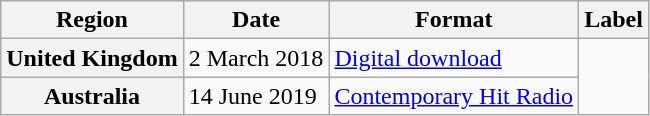<table class="wikitable plainrowheaders">
<tr>
<th>Region</th>
<th>Date</th>
<th>Format</th>
<th>Label</th>
</tr>
<tr>
<th scope="row">United Kingdom</th>
<td>2 March 2018</td>
<td><a href='#'>Digital download</a></td>
<td rowspan="2"></td>
</tr>
<tr>
<th scope="row">Australia</th>
<td>14 June 2019</td>
<td><a href='#'>Contemporary Hit Radio</a></td>
</tr>
</table>
